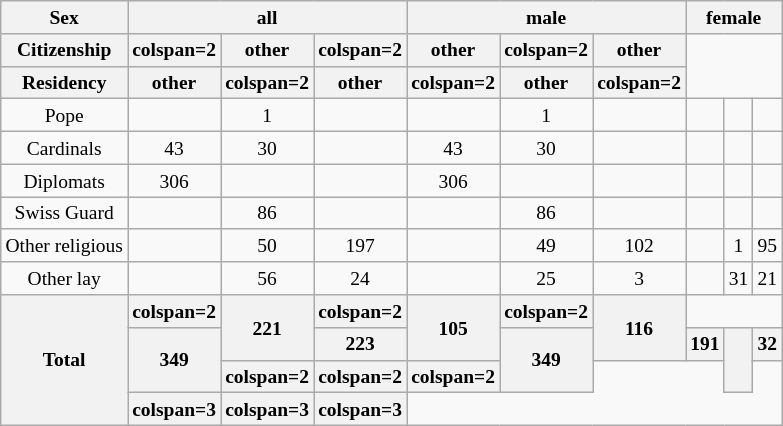<table class=wikitable style="font-size:small; text-align:center; line-height:1.2">
<tr>
<th>Sex</th>
<th colspan=3>all</th>
<th colspan=3>male</th>
<th colspan=3>female</th>
</tr>
<tr>
<th>Citizenship</th>
<th>colspan=2 </th>
<th>other</th>
<th>colspan=2 </th>
<th>other</th>
<th>colspan=2 </th>
<th>other</th>
</tr>
<tr>
<th>Residency</th>
<th>other</th>
<th>colspan=2 </th>
<th>other</th>
<th>colspan=2 </th>
<th>other</th>
<th>colspan=2 </th>
</tr>
<tr>
<td>Pope</td>
<td></td>
<td>1</td>
<td></td>
<td></td>
<td>1</td>
<td></td>
<td></td>
<td></td>
<td></td>
</tr>
<tr>
<td>Cardinals</td>
<td>43</td>
<td>30</td>
<td></td>
<td>43</td>
<td>30</td>
<td></td>
<td></td>
<td></td>
<td></td>
</tr>
<tr>
<td>Diplomats</td>
<td>306</td>
<td></td>
<td></td>
<td>306</td>
<td></td>
<td></td>
<td></td>
<td></td>
<td></td>
</tr>
<tr>
<td>Swiss Guard</td>
<td></td>
<td>86</td>
<td></td>
<td></td>
<td>86</td>
<td></td>
<td></td>
<td></td>
<td></td>
</tr>
<tr>
<td>Other religious</td>
<td></td>
<td>50</td>
<td>197</td>
<td></td>
<td>49</td>
<td>102</td>
<td></td>
<td>1</td>
<td>95</td>
</tr>
<tr>
<td>Other lay</td>
<td></td>
<td>56</td>
<td>24</td>
<td></td>
<td>25</td>
<td>3</td>
<td></td>
<td>31</td>
<td>21</td>
</tr>
<tr>
<th rowspan=4>Total</th>
<th>colspan=2 </th>
<th rowspan=2>221</th>
<th>colspan=2 </th>
<th rowspan=2>105</th>
<th>colspan=2 </th>
<th rowspan=2>116</th>
</tr>
<tr>
<th rowspan=2>349</th>
<th>223</th>
<th rowspan=2>349</th>
<th>191</th>
<th rowspan=2></th>
<th>32</th>
</tr>
<tr>
<th>colspan=2 </th>
<th>colspan=2 </th>
<th>colspan=2 </th>
</tr>
<tr>
<th>colspan=3 </th>
<th>colspan=3 </th>
<th>colspan=3 </th>
</tr>
</table>
